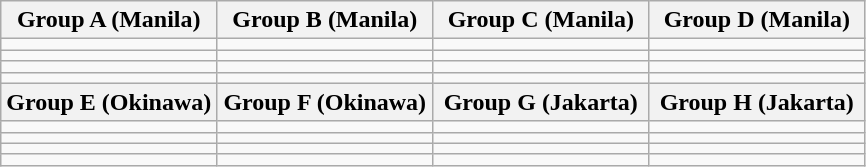<table class="wikitable">
<tr>
<th width=25%>Group A (Manila)</th>
<th width=25%>Group B (Manila)</th>
<th width=25%>Group C (Manila)</th>
<th width=25%>Group D (Manila)</th>
</tr>
<tr>
<td></td>
<td></td>
<td></td>
<td></td>
</tr>
<tr>
<td></td>
<td></td>
<td></td>
<td></td>
</tr>
<tr>
<td><em></em></td>
<td></td>
<td></td>
<td></td>
</tr>
<tr>
<td></td>
<td></td>
<td></td>
<td></td>
</tr>
<tr>
<th width=25%>Group E (Okinawa)</th>
<th width=25%>Group F (Okinawa)</th>
<th width=25%>Group G (Jakarta)</th>
<th width=25%>Group H (Jakarta)</th>
</tr>
<tr>
<td></td>
<td></td>
<td></td>
<td></td>
</tr>
<tr>
<td></td>
<td></td>
<td></td>
<td></td>
</tr>
<tr>
<td></td>
<td></td>
<td></td>
<td></td>
</tr>
<tr>
<td><em></em></td>
<td></td>
<td></td>
<td></td>
</tr>
</table>
